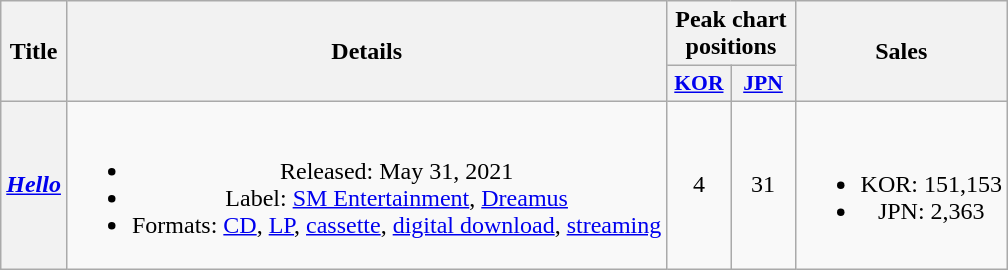<table class="wikitable plainrowheaders" style="text-align:center">
<tr>
<th scope="col" rowspan="2">Title</th>
<th scope="col" rowspan="2">Details</th>
<th scope="col" colspan="2">Peak chart<br>positions</th>
<th scope="col" rowspan="2">Sales</th>
</tr>
<tr>
<th scope="col" style="font-size:90%; width:2.5em"><a href='#'>KOR</a><br></th>
<th scope="col" style="font-size:90%; width:2.5em"><a href='#'>JPN</a><br></th>
</tr>
<tr>
<th scope="row"><em><a href='#'>Hello</a></em></th>
<td><br><ul><li>Released: May 31, 2021</li><li>Label: <a href='#'>SM Entertainment</a>, <a href='#'>Dreamus</a></li><li>Formats: <a href='#'>CD</a>, <a href='#'>LP</a>, <a href='#'>cassette</a>, <a href='#'>digital download</a>, <a href='#'>streaming</a></li></ul></td>
<td>4</td>
<td>31</td>
<td><br><ul><li>KOR: 151,153</li><li>JPN: 2,363 </li></ul></td>
</tr>
</table>
